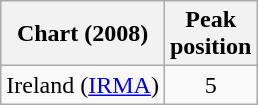<table class="wikitable sortable">
<tr>
<th scope="col">Chart (2008)</th>
<th scope="col">Peak<br>position</th>
</tr>
<tr>
<td>Ireland (<a href='#'>IRMA</a>)</td>
<td style="text-align:center;">5</td>
</tr>
</table>
